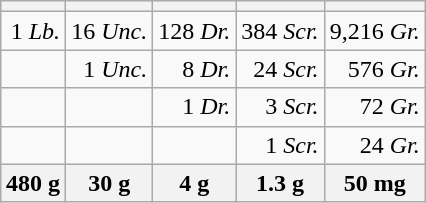<table class="wikitable floatright" align="right">
<tr>
<th></th>
<th></th>
<th></th>
<th></th>
<th></th>
</tr>
<tr align="right">
<td>1 <em>Lb.</em></td>
<td>16 <em>Unc.</em></td>
<td>128 <em>Dr.</em></td>
<td>384 <em>Scr.</em></td>
<td>9,216 <em>Gr.</em></td>
</tr>
<tr align="right">
<td></td>
<td>1 <em>Unc.</em></td>
<td>8 <em>Dr.</em></td>
<td>24 <em>Scr.</em></td>
<td>576 <em>Gr.</em></td>
</tr>
<tr align="right">
<td></td>
<td></td>
<td>1 <em>Dr.</em></td>
<td>3 <em>Scr.</em></td>
<td>72 <em>Gr.</em></td>
</tr>
<tr align="right">
<td></td>
<td></td>
<td></td>
<td>1 <em>Scr.</em></td>
<td>24 <em>Gr.</em></td>
</tr>
<tr align="center">
<th>480 g</th>
<th>30 g</th>
<th>4 g</th>
<th>1.3 g</th>
<th>50 mg</th>
</tr>
</table>
